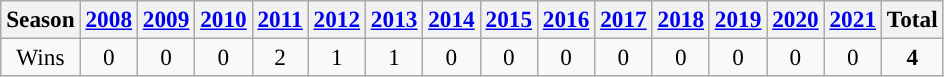<table class=wikitable style=font-size:97%>
<tr style="background:#ffc">
<th>Season</th>
<th><a href='#'>2008</a></th>
<th><a href='#'>2009</a></th>
<th><a href='#'>2010</a></th>
<th><a href='#'>2011</a></th>
<th><a href='#'>2012</a></th>
<th><a href='#'>2013</a></th>
<th><a href='#'>2014</a></th>
<th><a href='#'>2015</a></th>
<th><a href='#'>2016</a></th>
<th><a href='#'>2017</a></th>
<th><a href='#'>2018</a></th>
<th><a href='#'>2019</a></th>
<th><a href='#'>2020</a></th>
<th><a href='#'>2021</a></th>
<th>Total</th>
</tr>
<tr align=center>
<td>Wins</td>
<td>0</td>
<td>0</td>
<td>0</td>
<td>2</td>
<td>1</td>
<td>1</td>
<td>0</td>
<td>0</td>
<td>0</td>
<td>0</td>
<td>0</td>
<td>0</td>
<td>0</td>
<td>0</td>
<td><strong>4</strong></td>
</tr>
</table>
